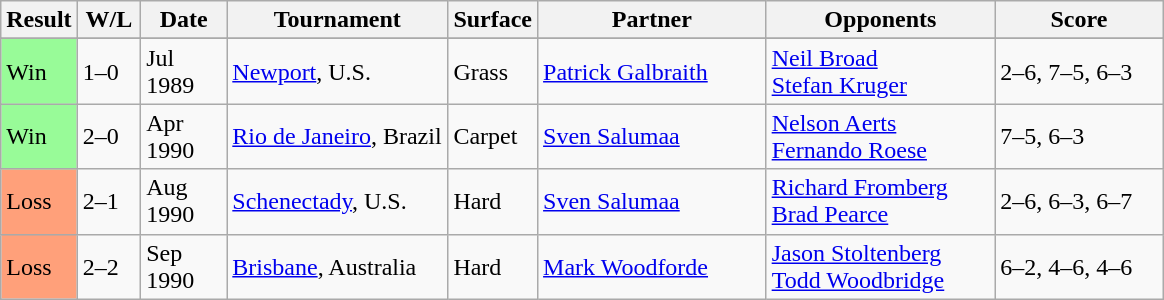<table class="sortable wikitable">
<tr>
<th style="width:40px">Result</th>
<th style="width:35px" class="unsortable">W/L</th>
<th style="width:50px">Date</th>
<th style="width:140px">Tournament</th>
<th style="width:50px">Surface</th>
<th style="width:145px">Partner</th>
<th style="width:145px">Opponents</th>
<th style="width:105px" class="unsortable">Score</th>
</tr>
<tr>
</tr>
<tr>
<td style="background:#98fb98;">Win</td>
<td>1–0</td>
<td>Jul 1989</td>
<td><a href='#'>Newport</a>, U.S.</td>
<td>Grass</td>
<td> <a href='#'>Patrick Galbraith</a></td>
<td> <a href='#'>Neil Broad</a> <br>  <a href='#'>Stefan Kruger</a></td>
<td>2–6, 7–5, 6–3</td>
</tr>
<tr>
<td style="background:#98fb98;">Win</td>
<td>2–0</td>
<td>Apr 1990</td>
<td><a href='#'>Rio de Janeiro</a>, Brazil</td>
<td>Carpet</td>
<td> <a href='#'>Sven Salumaa</a></td>
<td> <a href='#'>Nelson Aerts</a> <br>  <a href='#'>Fernando Roese</a></td>
<td>7–5, 6–3</td>
</tr>
<tr>
<td style="background:#ffa07a;">Loss</td>
<td>2–1</td>
<td>Aug 1990</td>
<td><a href='#'>Schenectady</a>, U.S.</td>
<td>Hard</td>
<td> <a href='#'>Sven Salumaa</a></td>
<td> <a href='#'>Richard Fromberg</a> <br>  <a href='#'>Brad Pearce</a></td>
<td>2–6, 6–3, 6–7</td>
</tr>
<tr>
<td style="background:#ffa07a;">Loss</td>
<td>2–2</td>
<td>Sep 1990</td>
<td><a href='#'>Brisbane</a>, Australia</td>
<td>Hard</td>
<td> <a href='#'>Mark Woodforde</a></td>
<td> <a href='#'>Jason Stoltenberg</a> <br>  <a href='#'>Todd Woodbridge</a></td>
<td>6–2, 4–6, 4–6</td>
</tr>
</table>
